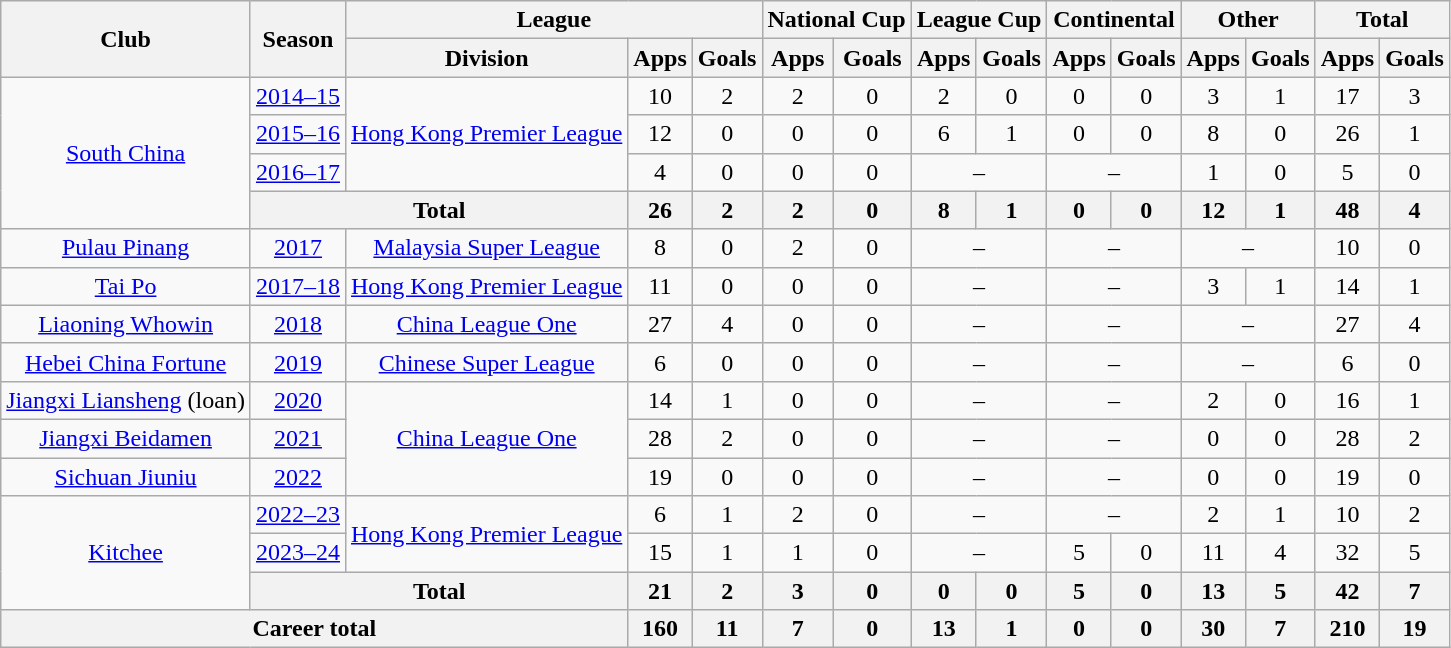<table class="wikitable" style="text-align: center">
<tr>
<th rowspan="2">Club</th>
<th rowspan="2">Season</th>
<th colspan="3">League</th>
<th colspan="2">National Cup</th>
<th colspan="2">League Cup</th>
<th colspan="2">Continental</th>
<th colspan="2">Other</th>
<th colspan="2">Total</th>
</tr>
<tr>
<th>Division</th>
<th>Apps</th>
<th>Goals</th>
<th>Apps</th>
<th>Goals</th>
<th>Apps</th>
<th>Goals</th>
<th>Apps</th>
<th>Goals</th>
<th>Apps</th>
<th>Goals</th>
<th>Apps</th>
<th>Goals</th>
</tr>
<tr>
<td rowspan="4"><a href='#'>South China</a></td>
<td><a href='#'>2014–15</a></td>
<td rowspan="3"><a href='#'>Hong Kong Premier League</a></td>
<td>10</td>
<td>2</td>
<td>2</td>
<td>0</td>
<td>2</td>
<td>0</td>
<td>0</td>
<td>0</td>
<td>3</td>
<td>1</td>
<td>17</td>
<td>3</td>
</tr>
<tr>
<td><a href='#'>2015–16</a></td>
<td>12</td>
<td>0</td>
<td>0</td>
<td>0</td>
<td>6</td>
<td>1</td>
<td>0</td>
<td>0</td>
<td>8</td>
<td>0</td>
<td>26</td>
<td>1</td>
</tr>
<tr>
<td><a href='#'>2016–17</a></td>
<td>4</td>
<td>0</td>
<td>0</td>
<td>0</td>
<td colspan="2">–</td>
<td colspan="2">–</td>
<td>1</td>
<td>0</td>
<td>5</td>
<td>0</td>
</tr>
<tr>
<th colspan="2">Total</th>
<th>26</th>
<th>2</th>
<th>2</th>
<th>0</th>
<th>8</th>
<th>1</th>
<th>0</th>
<th>0</th>
<th>12</th>
<th>1</th>
<th>48</th>
<th>4</th>
</tr>
<tr>
<td><a href='#'>Pulau Pinang</a></td>
<td><a href='#'>2017</a></td>
<td><a href='#'>Malaysia Super League</a></td>
<td>8</td>
<td>0</td>
<td>2</td>
<td>0</td>
<td colspan="2">–</td>
<td colspan="2">–</td>
<td colspan="2">–</td>
<td>10</td>
<td>0</td>
</tr>
<tr>
<td><a href='#'>Tai Po</a></td>
<td><a href='#'>2017–18</a></td>
<td><a href='#'>Hong Kong Premier League</a></td>
<td>11</td>
<td>0</td>
<td>0</td>
<td>0</td>
<td colspan="2">–</td>
<td colspan="2">–</td>
<td>3</td>
<td>1</td>
<td>14</td>
<td>1</td>
</tr>
<tr>
<td><a href='#'>Liaoning Whowin</a></td>
<td><a href='#'>2018</a></td>
<td><a href='#'>China League One</a></td>
<td>27</td>
<td>4</td>
<td>0</td>
<td>0</td>
<td colspan="2">–</td>
<td colspan="2">–</td>
<td colspan="2">–</td>
<td>27</td>
<td>4</td>
</tr>
<tr>
<td rowspan="1"><a href='#'>Hebei China Fortune</a></td>
<td><a href='#'>2019</a></td>
<td rowspan="1"><a href='#'>Chinese Super League</a></td>
<td>6</td>
<td>0</td>
<td>0</td>
<td>0</td>
<td colspan="2">–</td>
<td colspan="2">–</td>
<td colspan="2">–</td>
<td>6</td>
<td>0</td>
</tr>
<tr>
<td rowspan="1"><a href='#'>Jiangxi Liansheng</a> (loan)</td>
<td><a href='#'>2020</a></td>
<td rowspan="3"><a href='#'>China League One</a></td>
<td>14</td>
<td>1</td>
<td>0</td>
<td>0</td>
<td colspan="2">–</td>
<td colspan="2">–</td>
<td>2</td>
<td>0</td>
<td>16</td>
<td>1</td>
</tr>
<tr>
<td rowspan="1"><a href='#'>Jiangxi Beidamen</a></td>
<td><a href='#'>2021</a></td>
<td>28</td>
<td>2</td>
<td>0</td>
<td>0</td>
<td colspan="2">–</td>
<td colspan="2">–</td>
<td>0</td>
<td>0</td>
<td>28</td>
<td>2</td>
</tr>
<tr>
<td rowspan="1"><a href='#'>Sichuan Jiuniu</a></td>
<td><a href='#'>2022</a></td>
<td>19</td>
<td>0</td>
<td>0</td>
<td>0</td>
<td colspan="2">–</td>
<td colspan="2">–</td>
<td>0</td>
<td>0</td>
<td>19</td>
<td>0</td>
</tr>
<tr>
<td rowspan="3"><a href='#'>Kitchee</a></td>
<td><a href='#'>2022–23</a></td>
<td rowspan=2><a href='#'>Hong Kong Premier League</a></td>
<td>6</td>
<td>1</td>
<td>2</td>
<td>0</td>
<td colspan="2">–</td>
<td colspan="2">–</td>
<td>2</td>
<td>1</td>
<td>10</td>
<td>2</td>
</tr>
<tr>
<td><a href='#'>2023–24</a></td>
<td>15</td>
<td>1</td>
<td>1</td>
<td>0</td>
<td colspan="2">–</td>
<td>5</td>
<td>0</td>
<td>11</td>
<td>4</td>
<td>32</td>
<td>5</td>
</tr>
<tr>
<th colspan="2">Total</th>
<th>21</th>
<th>2</th>
<th>3</th>
<th>0</th>
<th>0</th>
<th>0</th>
<th>5</th>
<th>0</th>
<th>13</th>
<th>5</th>
<th>42</th>
<th>7</th>
</tr>
<tr>
<th colspan="3">Career total</th>
<th>160</th>
<th>11</th>
<th>7</th>
<th>0</th>
<th>13</th>
<th>1</th>
<th>0</th>
<th>0</th>
<th>30</th>
<th>7</th>
<th>210</th>
<th>19</th>
</tr>
</table>
